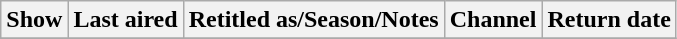<table class="wikitable">
<tr>
<th>Show</th>
<th>Last aired</th>
<th>Retitled as/Season/Notes</th>
<th>Channel</th>
<th>Return date</th>
</tr>
<tr>
</tr>
</table>
